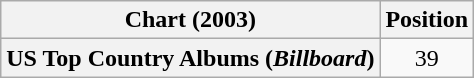<table class="wikitable plainrowheaders" style="text-align:center">
<tr>
<th scope="col">Chart (2003)</th>
<th scope="col">Position</th>
</tr>
<tr>
<th scope="row">US Top Country Albums (<em>Billboard</em>)</th>
<td>39</td>
</tr>
</table>
